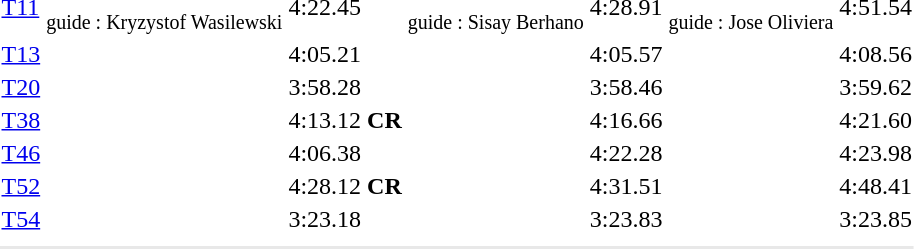<table>
<tr>
<td><a href='#'>T11</a></td>
<td><br><small> guide : Kryzystof Wasilewski </small></td>
<td>4:22.45</td>
<td><br><small> guide : Sisay Berhano </small></td>
<td>4:28.91</td>
<td><br><small> guide : Jose Oliviera </small></td>
<td>4:51.54</td>
</tr>
<tr>
<td><a href='#'>T13</a></td>
<td></td>
<td>4:05.21</td>
<td></td>
<td>4:05.57</td>
<td></td>
<td>4:08.56</td>
</tr>
<tr>
<td><a href='#'>T20</a></td>
<td></td>
<td>3:58.28</td>
<td></td>
<td>3:58.46</td>
<td></td>
<td>3:59.62</td>
</tr>
<tr>
<td><a href='#'>T38</a></td>
<td></td>
<td>4:13.12 <strong>CR</strong></td>
<td></td>
<td>4:16.66</td>
<td></td>
<td>4:21.60</td>
</tr>
<tr>
<td><a href='#'>T46</a></td>
<td></td>
<td>4:06.38</td>
<td></td>
<td>4:22.28</td>
<td></td>
<td>4:23.98</td>
</tr>
<tr>
<td><a href='#'>T52</a></td>
<td></td>
<td>4:28.12 <strong>CR</strong></td>
<td></td>
<td>4:31.51</td>
<td></td>
<td>4:48.41</td>
</tr>
<tr>
<td><a href='#'>T54</a></td>
<td></td>
<td>3:23.18</td>
<td></td>
<td>3:23.83</td>
<td></td>
<td>3:23.85</td>
</tr>
<tr>
<td colspan=7></td>
</tr>
<tr>
</tr>
<tr bgcolor= e8e8e8>
<td colspan=7></td>
</tr>
</table>
